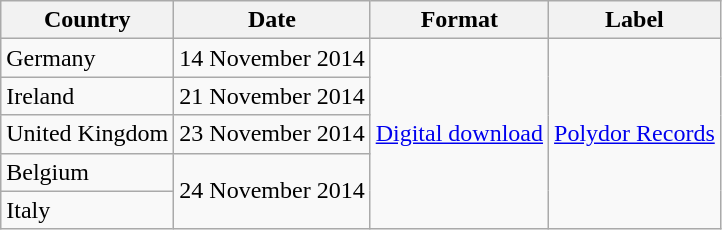<table class="wikitable sortable">
<tr>
<th>Country</th>
<th>Date</th>
<th>Format</th>
<th>Label</th>
</tr>
<tr>
<td>Germany</td>
<td>14 November 2014</td>
<td rowspan="5"><a href='#'>Digital download</a></td>
<td rowspan="5"><a href='#'>Polydor Records</a></td>
</tr>
<tr>
<td>Ireland</td>
<td>21 November 2014</td>
</tr>
<tr>
<td>United Kingdom</td>
<td>23 November 2014</td>
</tr>
<tr>
<td>Belgium</td>
<td rowspan="2">24 November 2014</td>
</tr>
<tr>
<td>Italy</td>
</tr>
</table>
